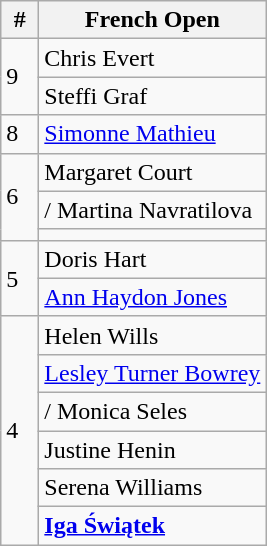<table class="wikitable">
<tr>
<th style="width:18px;">#</th>
<th>French Open</th>
</tr>
<tr>
<td rowspan="2">9</td>
<td> Chris Evert</td>
</tr>
<tr>
<td> Steffi Graf</td>
</tr>
<tr>
<td>8</td>
<td> <a href='#'>Simonne Mathieu</a></td>
</tr>
<tr>
<td rowspan="3">6</td>
<td> Margaret Court</td>
</tr>
<tr>
<td>/ Martina Navratilova</td>
</tr>
<tr>
<td></td>
</tr>
<tr>
<td rowspan="2">5</td>
<td> Doris Hart</td>
</tr>
<tr>
<td> <a href='#'>Ann Haydon Jones</a></td>
</tr>
<tr>
<td rowspan="6">4</td>
<td> Helen Wills</td>
</tr>
<tr>
<td> <a href='#'>Lesley Turner Bowrey</a></td>
</tr>
<tr>
<td>/ Monica Seles</td>
</tr>
<tr>
<td> Justine Henin</td>
</tr>
<tr>
<td> Serena Williams</td>
</tr>
<tr>
<td> <strong><a href='#'>Iga Świątek</a></strong></td>
</tr>
</table>
